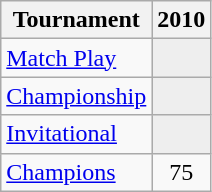<table class="wikitable" style="text-align:center;">
<tr>
<th>Tournament</th>
<th>2010</th>
</tr>
<tr>
<td align="left"><a href='#'>Match Play</a></td>
<td style="background:#eeeeee;"></td>
</tr>
<tr>
<td align="left"><a href='#'>Championship</a></td>
<td style="background:#eeeeee;"></td>
</tr>
<tr>
<td align="left"><a href='#'>Invitational</a></td>
<td style="background:#eeeeee;"></td>
</tr>
<tr>
<td align="left"><a href='#'>Champions</a></td>
<td>75</td>
</tr>
</table>
